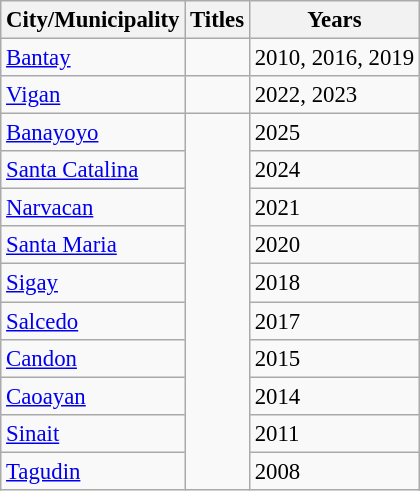<table class="wikitable sortable" style="font-size:95%;">
<tr>
<th>City/Municipality</th>
<th>Titles</th>
<th>Years</th>
</tr>
<tr>
<td> <a href='#'>Bantay</a></td>
<td></td>
<td>2010, 2016, 2019</td>
</tr>
<tr>
<td> <a href='#'>Vigan</a></td>
<td></td>
<td>2022, 2023</td>
</tr>
<tr>
<td> <a href='#'>Banayoyo</a></td>
<td rowspan="10"></td>
<td>2025</td>
</tr>
<tr>
<td> <a href='#'>Santa Catalina</a></td>
<td>2024</td>
</tr>
<tr>
<td> <a href='#'>Narvacan</a></td>
<td>2021</td>
</tr>
<tr>
<td> <a href='#'>Santa Maria</a></td>
<td>2020</td>
</tr>
<tr>
<td> <a href='#'>Sigay</a></td>
<td>2018</td>
</tr>
<tr>
<td> <a href='#'>Salcedo</a></td>
<td>2017</td>
</tr>
<tr>
<td> <a href='#'>Candon</a></td>
<td>2015</td>
</tr>
<tr>
<td> <a href='#'>Caoayan</a></td>
<td>2014</td>
</tr>
<tr>
<td> <a href='#'>Sinait</a></td>
<td>2011</td>
</tr>
<tr>
<td> <a href='#'>Tagudin</a></td>
<td>2008</td>
</tr>
</table>
